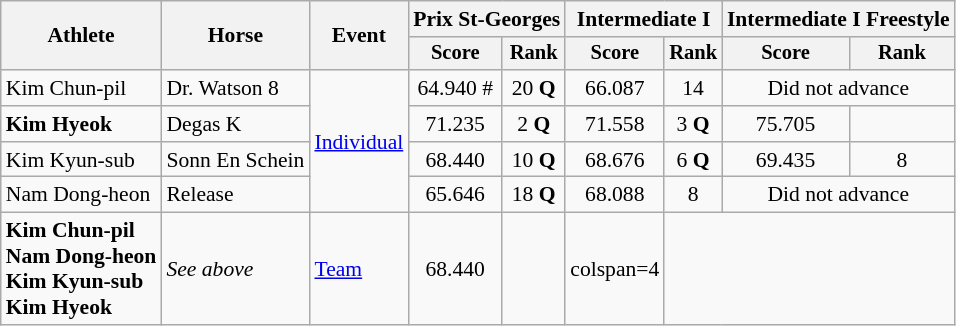<table class=wikitable style=font-size:90%;text-align:center>
<tr>
<th rowspan="2">Athlete</th>
<th rowspan="2">Horse</th>
<th rowspan="2">Event</th>
<th colspan="2">Prix St-Georges</th>
<th colspan="2">Intermediate I</th>
<th colspan="2">Intermediate I Freestyle</th>
</tr>
<tr style="font-size:95%">
<th>Score</th>
<th>Rank</th>
<th>Score</th>
<th>Rank</th>
<th>Score</th>
<th>Rank</th>
</tr>
<tr>
<td align=left>Kim Chun-pil</td>
<td align=left>Dr. Watson 8</td>
<td rowspan=4 align=left><a href='#'>Individual</a></td>
<td>64.940 #</td>
<td>20 <strong>Q</strong></td>
<td>66.087</td>
<td>14</td>
<td colspan=2>Did not advance</td>
</tr>
<tr>
<td align=left><strong>Kim Hyeok</strong></td>
<td align=left>Degas K</td>
<td>71.235</td>
<td>2 <strong>Q</strong></td>
<td>71.558</td>
<td>3 <strong>Q</strong></td>
<td>75.705</td>
<td></td>
</tr>
<tr>
<td align=left>Kim Kyun-sub</td>
<td align=left>Sonn En Schein</td>
<td>68.440</td>
<td>10 <strong>Q</strong></td>
<td>68.676</td>
<td>6 <strong>Q</strong></td>
<td>69.435</td>
<td>8</td>
</tr>
<tr>
<td align=left>Nam Dong-heon</td>
<td align=left>Release</td>
<td>65.646</td>
<td>18 <strong>Q</strong></td>
<td>68.088</td>
<td>8</td>
<td colspan=2>Did not advance</td>
</tr>
<tr>
<td align=left><strong>Kim Chun-pil<br>Nam Dong-heon<br>Kim Kyun-sub<br>Kim Hyeok</strong></td>
<td align=left><em>See above</em></td>
<td align=left><a href='#'>Team</a></td>
<td>68.440</td>
<td></td>
<td>colspan=4 </td>
</tr>
</table>
